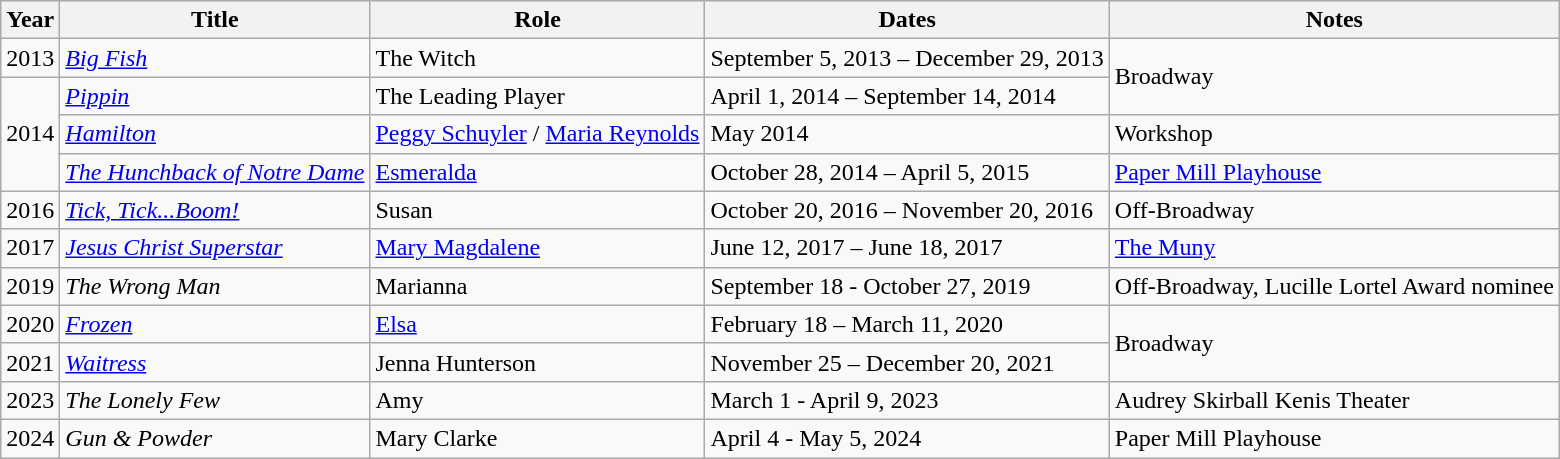<table class="wikitable">
<tr>
<th>Year</th>
<th>Title</th>
<th>Role</th>
<th>Dates</th>
<th>Notes</th>
</tr>
<tr>
<td>2013</td>
<td><em><a href='#'>Big Fish</a></em></td>
<td>The Witch</td>
<td>September 5, 2013 – December 29, 2013</td>
<td rowspan=2>Broadway</td>
</tr>
<tr>
<td rowspan=3>2014</td>
<td><em><a href='#'>Pippin</a></em></td>
<td>The Leading Player</td>
<td>April 1, 2014 – September 14, 2014</td>
</tr>
<tr>
<td><em><a href='#'>Hamilton</a></em></td>
<td><a href='#'>Peggy Schuyler</a> / <a href='#'>Maria Reynolds</a></td>
<td>May 2014</td>
<td>Workshop</td>
</tr>
<tr>
<td><em><a href='#'>The Hunchback of Notre Dame</a></em></td>
<td><a href='#'>Esmeralda</a></td>
<td>October 28, 2014 – April 5, 2015</td>
<td><a href='#'>Paper Mill Playhouse</a></td>
</tr>
<tr>
<td>2016</td>
<td><em><a href='#'>Tick, Tick...Boom!</a></em></td>
<td>Susan</td>
<td>October 20, 2016 – November 20, 2016</td>
<td>Off-Broadway</td>
</tr>
<tr>
<td>2017</td>
<td><em><a href='#'>Jesus Christ Superstar</a></em></td>
<td><a href='#'>Mary Magdalene</a></td>
<td>June 12, 2017 – June 18, 2017</td>
<td><a href='#'>The Muny</a></td>
</tr>
<tr>
<td>2019</td>
<td><em>The Wrong Man</em></td>
<td>Marianna</td>
<td>September 18 - October 27, 2019</td>
<td>Off-Broadway, Lucille Lortel Award nominee</td>
</tr>
<tr>
<td>2020</td>
<td><em><a href='#'>Frozen</a></em></td>
<td><a href='#'>Elsa</a></td>
<td>February 18 – March 11, 2020</td>
<td rowspan=2>Broadway</td>
</tr>
<tr>
<td>2021</td>
<td><em><a href='#'>Waitress</a></em></td>
<td>Jenna Hunterson</td>
<td>November 25 – December 20, 2021</td>
</tr>
<tr>
<td>2023</td>
<td><em>The Lonely Few</em></td>
<td>Amy</td>
<td>March 1 - April 9, 2023</td>
<td>Audrey Skirball Kenis Theater</td>
</tr>
<tr>
<td>2024</td>
<td><em>Gun & Powder</em></td>
<td>Mary Clarke</td>
<td>April 4 - May 5, 2024</td>
<td>Paper Mill Playhouse</td>
</tr>
</table>
